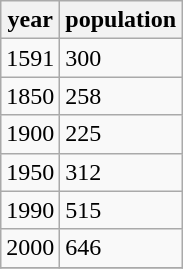<table class="wikitable">
<tr>
<th>year</th>
<th>population</th>
</tr>
<tr>
<td>1591</td>
<td>300</td>
</tr>
<tr>
<td>1850</td>
<td>258</td>
</tr>
<tr>
<td>1900</td>
<td>225</td>
</tr>
<tr>
<td>1950</td>
<td>312</td>
</tr>
<tr>
<td>1990</td>
<td>515</td>
</tr>
<tr>
<td>2000</td>
<td>646</td>
</tr>
<tr>
</tr>
</table>
